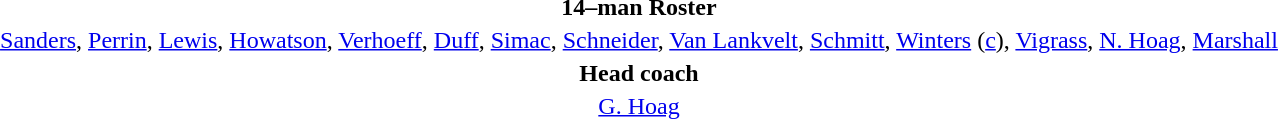<table style="text-align:center; margin-top:2em; margin-left:auto; margin-right:auto">
<tr>
<td><strong>14–man Roster</strong></td>
</tr>
<tr>
<td><a href='#'>Sanders</a>, <a href='#'>Perrin</a>, <a href='#'>Lewis</a>, <a href='#'>Howatson</a>, <a href='#'>Verhoeff</a>, <a href='#'>Duff</a>, <a href='#'>Simac</a>, <a href='#'>Schneider</a>, <a href='#'>Van Lankvelt</a>, <a href='#'>Schmitt</a>, <a href='#'>Winters</a> (<a href='#'>c</a>), <a href='#'>Vigrass</a>, <a href='#'>N. Hoag</a>, <a href='#'>Marshall</a></td>
</tr>
<tr>
<td><strong>Head coach</strong></td>
</tr>
<tr>
<td><a href='#'>G. Hoag</a></td>
</tr>
</table>
